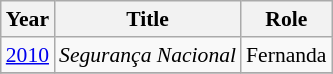<table class="wikitable" style="font-size: 90%;">
<tr>
<th>Year</th>
<th>Title</th>
<th>Role</th>
</tr>
<tr>
<td><a href='#'>2010</a></td>
<td><em>Segurança Nacional</em></td>
<td>Fernanda</td>
</tr>
<tr>
</tr>
</table>
